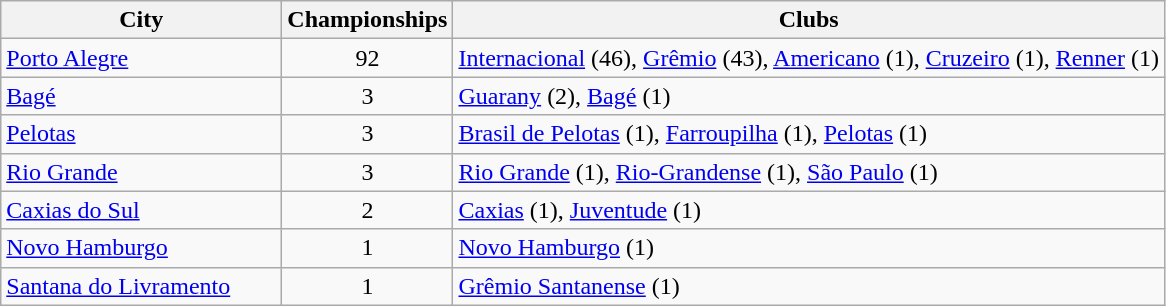<table class="wikitable">
<tr>
<th style="width:180px">City</th>
<th>Championships</th>
<th>Clubs</th>
</tr>
<tr>
<td> <a href='#'>Porto Alegre</a></td>
<td align="center">92</td>
<td><a href='#'>Internacional</a> (46), <a href='#'>Grêmio</a> (43), <a href='#'>Americano</a> (1), <a href='#'>Cruzeiro</a> (1), <a href='#'>Renner</a>  (1)</td>
</tr>
<tr>
<td> <a href='#'>Bagé</a></td>
<td align="center">3</td>
<td><a href='#'>Guarany</a> (2), <a href='#'>Bagé</a> (1)</td>
</tr>
<tr>
<td> <a href='#'>Pelotas</a></td>
<td align="center">3</td>
<td><a href='#'>Brasil de Pelotas</a> (1), <a href='#'>Farroupilha</a> (1), <a href='#'>Pelotas</a> (1)</td>
</tr>
<tr>
<td> <a href='#'>Rio Grande</a></td>
<td align="center">3</td>
<td><a href='#'>Rio Grande</a> (1), <a href='#'>Rio-Grandense</a> (1), <a href='#'>São Paulo</a> (1)</td>
</tr>
<tr>
<td> <a href='#'>Caxias do Sul</a></td>
<td align="center">2</td>
<td><a href='#'>Caxias</a> (1), <a href='#'>Juventude</a> (1)</td>
</tr>
<tr>
<td> <a href='#'>Novo Hamburgo</a></td>
<td align="center">1</td>
<td><a href='#'>Novo Hamburgo</a> (1)</td>
</tr>
<tr>
<td> <a href='#'>Santana do Livramento</a></td>
<td align="center">1</td>
<td><a href='#'>Grêmio Santanense</a> (1)</td>
</tr>
</table>
